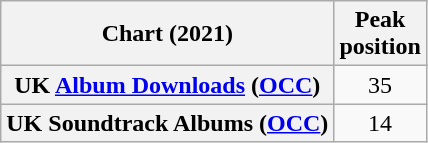<table class="wikitable sortable plainrowheaders" style="text-align:center">
<tr>
<th scope="col">Chart (2021)</th>
<th scope="col">Peak<br>position</th>
</tr>
<tr>
<th scope="row">UK <a href='#'>Album Downloads</a> (<a href='#'>OCC</a>)</th>
<td>35</td>
</tr>
<tr>
<th scope="row">UK Soundtrack Albums (<a href='#'>OCC</a>)</th>
<td>14</td>
</tr>
</table>
